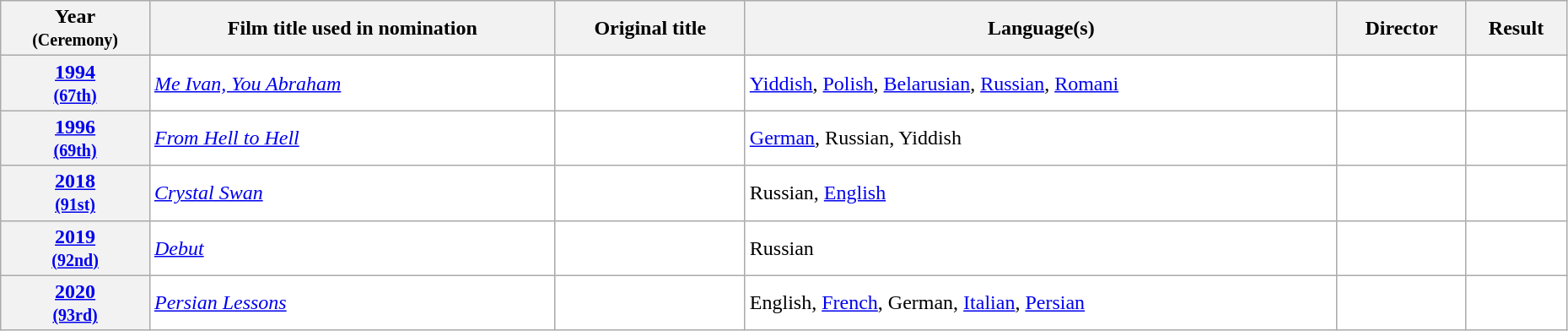<table class="wikitable sortable" width="98%" style="background:#ffffff;">
<tr>
<th>Year<br><small>(Ceremony)</small></th>
<th>Film title used in nomination</th>
<th>Original title</th>
<th>Language(s)</th>
<th>Director</th>
<th>Result</th>
</tr>
<tr>
<th align="center"><a href='#'>1994</a><br><small><a href='#'>(67th)</a></small></th>
<td><em><a href='#'>Me Ivan, You Abraham</a></em></td>
<td></td>
<td><a href='#'>Yiddish</a>, <a href='#'>Polish</a>, <a href='#'>Belarusian</a>, <a href='#'>Russian</a>, <a href='#'>Romani</a></td>
<td></td>
<td></td>
</tr>
<tr>
<th align="center"><a href='#'>1996</a><br><small><a href='#'>(69th)</a></small></th>
<td><em><a href='#'>From Hell to Hell</a></em></td>
<td></td>
<td><a href='#'>German</a>, Russian, Yiddish</td>
<td></td>
<td></td>
</tr>
<tr>
<th align="center"><a href='#'>2018</a><br><small><a href='#'>(91st)</a></small></th>
<td><em><a href='#'>Crystal Swan</a></em></td>
<td></td>
<td>Russian, <a href='#'>English</a></td>
<td></td>
<td></td>
</tr>
<tr>
<th align="center"><a href='#'>2019</a><br><small><a href='#'>(92nd)</a></small></th>
<td><em><a href='#'>Debut</a></em></td>
<td></td>
<td>Russian</td>
<td></td>
<td></td>
</tr>
<tr>
<th align="center"><a href='#'>2020</a><br><small><a href='#'>(93rd)</a></small></th>
<td><em><a href='#'>Persian Lessons</a></em></td>
<td></td>
<td>English, <a href='#'>French</a>, German, <a href='#'>Italian</a>, <a href='#'>Persian</a></td>
<td></td>
<td></td>
</tr>
</table>
